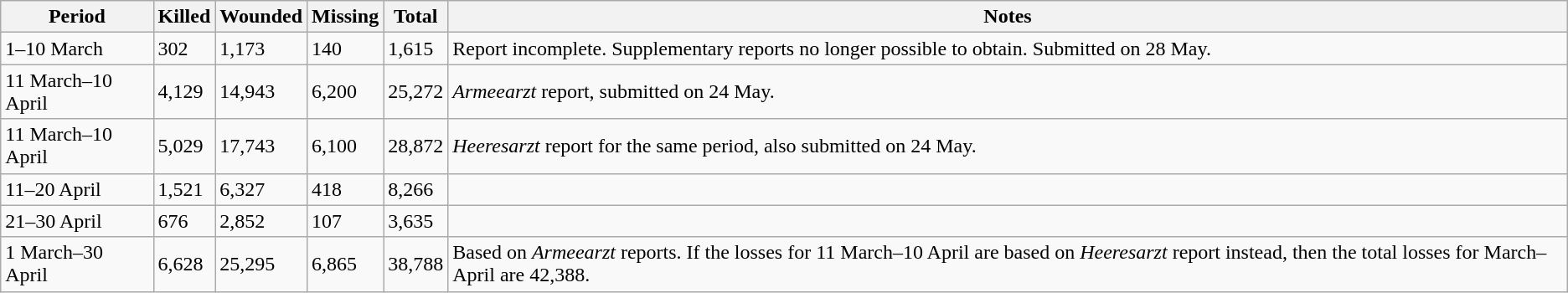<table class="wikitable">
<tr>
<th>Period</th>
<th>Killed</th>
<th>Wounded</th>
<th>Missing</th>
<th>Total</th>
<th>Notes</th>
</tr>
<tr>
<td>1–10 March</td>
<td>302</td>
<td>1,173</td>
<td>140</td>
<td>1,615</td>
<td>Report incomplete. Supplementary reports no longer possible to obtain. Submitted on 28 May.</td>
</tr>
<tr>
<td>11 March–10 April</td>
<td>4,129</td>
<td>14,943</td>
<td>6,200</td>
<td>25,272</td>
<td><em>Armeearzt</em> report, submitted on 24 May.</td>
</tr>
<tr>
<td>11 March–10 April</td>
<td>5,029</td>
<td>17,743</td>
<td>6,100</td>
<td>28,872</td>
<td><em>Heeresarzt</em> report for the same period, also submitted on 24 May.</td>
</tr>
<tr>
<td>11–20 April</td>
<td>1,521</td>
<td>6,327</td>
<td>418</td>
<td>8,266</td>
<td></td>
</tr>
<tr>
<td>21–30 April</td>
<td>676</td>
<td>2,852</td>
<td>107</td>
<td>3,635</td>
<td></td>
</tr>
<tr>
<td>1 March–30 April</td>
<td>6,628</td>
<td>25,295</td>
<td>6,865</td>
<td>38,788</td>
<td>Based on <em>Armeearzt</em> reports. If the losses for 11 March–10 April are based on <em>Heeresarzt</em> report instead, then the total losses for March–April are 42,388.</td>
</tr>
</table>
